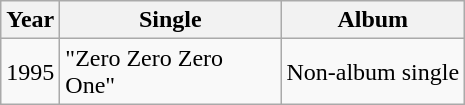<table class="wikitable" border="1">
<tr>
<th>Year</th>
<th width="140">Single</th>
<th>Album</th>
</tr>
<tr>
<td>1995</td>
<td>"Zero Zero Zero One"</td>
<td align="center">Non-album single</td>
</tr>
</table>
